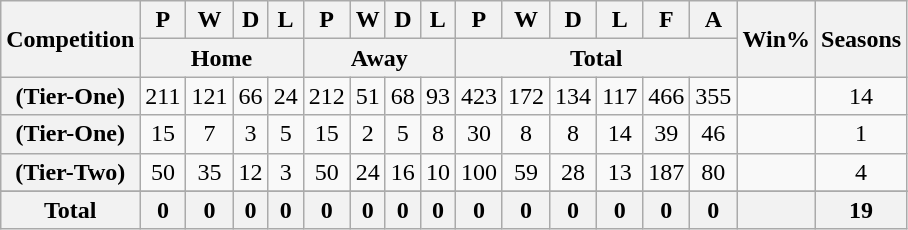<table class="wikitable plainrowheaders sortable" style="text-align:center">
<tr>
<th scope="col" rowspan="2">Competition</th>
<th scope="col">P</th>
<th scope="col">W</th>
<th scope="col">D</th>
<th scope="col">L</th>
<th scope="col">P</th>
<th scope="col">W</th>
<th scope="col">D</th>
<th scope="col">L</th>
<th scope="col">P</th>
<th scope="col">W</th>
<th scope="col">D</th>
<th scope="col">L</th>
<th scope="col">F</th>
<th scope="col">A</th>
<th scope="col" rowspan="2">Win%</th>
<th scope="col" rowspan="2">Seasons</th>
</tr>
<tr class="unsortable">
<th colspan="4">Home</th>
<th colspan="4">Away</th>
<th colspan="6">Total</th>
</tr>
<tr>
<th scope="row" align=left> (Tier-One)</th>
<td>211</td>
<td>121</td>
<td>66</td>
<td>24</td>
<td>212</td>
<td>51</td>
<td>68</td>
<td>93</td>
<td>423</td>
<td>172</td>
<td>134</td>
<td>117</td>
<td>466</td>
<td>355</td>
<td></td>
<td>14</td>
</tr>
<tr>
<th scope="row" align=left> (Tier-One)</th>
<td>15</td>
<td>7</td>
<td>3</td>
<td>5</td>
<td>15</td>
<td>2</td>
<td>5</td>
<td>8</td>
<td>30</td>
<td>8</td>
<td>8</td>
<td>14</td>
<td>39</td>
<td>46</td>
<td></td>
<td>1</td>
</tr>
<tr>
<th scope="row" align=left> (Tier-Two)</th>
<td>50</td>
<td>35</td>
<td>12</td>
<td>3</td>
<td>50</td>
<td>24</td>
<td>16</td>
<td>10</td>
<td>100</td>
<td>59</td>
<td>28</td>
<td>13</td>
<td>187</td>
<td>80</td>
<td></td>
<td>4</td>
</tr>
<tr>
</tr>
<tr class="sortbottom">
<th>Total</th>
<th>0</th>
<th>0</th>
<th>0</th>
<th>0</th>
<th>0</th>
<th>0</th>
<th>0</th>
<th>0</th>
<th>0</th>
<th>0</th>
<th>0</th>
<th>0</th>
<th>0</th>
<th>0</th>
<th></th>
<th>19</th>
</tr>
</table>
